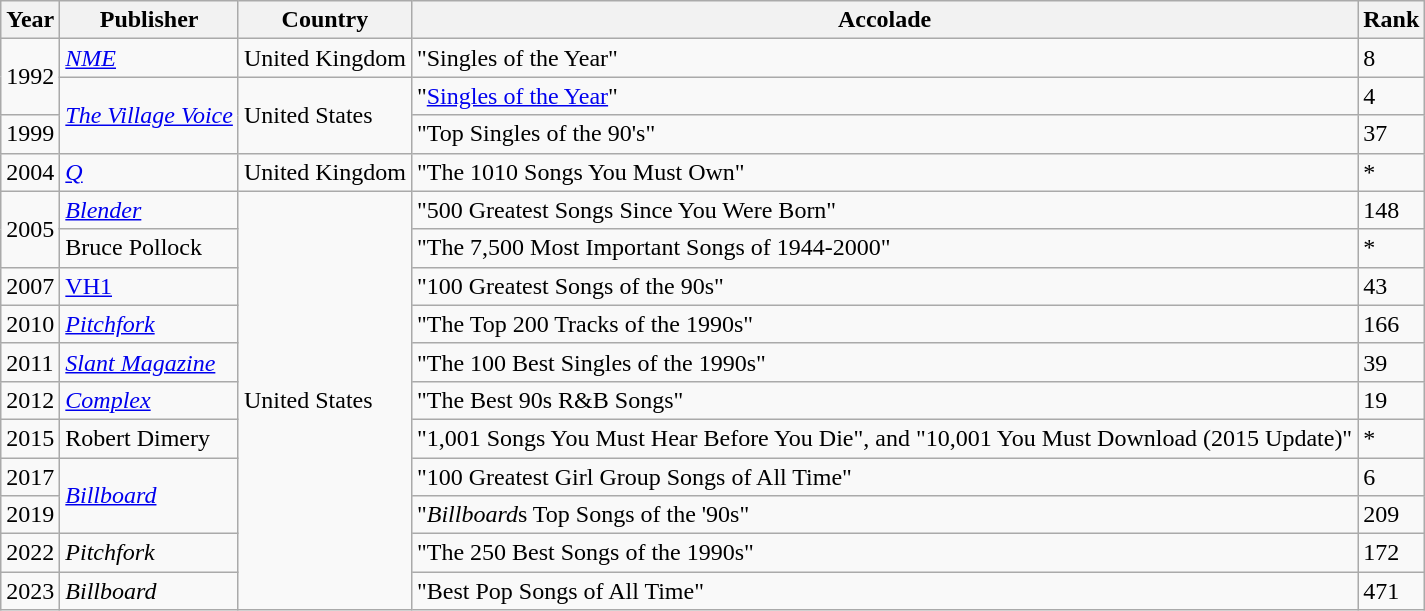<table class="wikitable sortable">
<tr>
<th>Year</th>
<th>Publisher</th>
<th>Country</th>
<th>Accolade</th>
<th>Rank</th>
</tr>
<tr>
<td rowspan="2">1992</td>
<td><em><a href='#'>NME</a></em></td>
<td>United Kingdom</td>
<td>"Singles of the Year"</td>
<td>8</td>
</tr>
<tr>
<td rowspan="2"><em><a href='#'>The Village Voice</a></em></td>
<td rowspan="2">United States</td>
<td>"<a href='#'>Singles of the Year</a>"</td>
<td>4</td>
</tr>
<tr>
<td>1999</td>
<td>"Top Singles of the 90's"</td>
<td>37</td>
</tr>
<tr>
<td>2004</td>
<td><em><a href='#'>Q</a></em></td>
<td>United Kingdom</td>
<td>"The 1010 Songs You Must Own"</td>
<td>*</td>
</tr>
<tr>
<td rowspan="2">2005</td>
<td><em><a href='#'>Blender</a></em></td>
<td rowspan="11">United States</td>
<td>"500 Greatest Songs Since You Were Born"</td>
<td>148</td>
</tr>
<tr>
<td>Bruce Pollock</td>
<td>"The 7,500 Most Important Songs of 1944-2000"</td>
<td>*</td>
</tr>
<tr>
<td>2007</td>
<td><a href='#'>VH1</a></td>
<td>"100 Greatest Songs of the 90s"</td>
<td>43</td>
</tr>
<tr>
<td>2010</td>
<td><em><a href='#'>Pitchfork</a></em></td>
<td>"The Top 200 Tracks of the 1990s"</td>
<td>166</td>
</tr>
<tr>
<td>2011</td>
<td><em><a href='#'>Slant Magazine</a></em></td>
<td>"The 100 Best Singles of the 1990s"</td>
<td>39</td>
</tr>
<tr>
<td>2012</td>
<td><em><a href='#'>Complex</a></em></td>
<td>"The Best 90s R&B Songs"</td>
<td>19</td>
</tr>
<tr>
<td>2015</td>
<td>Robert Dimery</td>
<td>"1,001 Songs You Must Hear Before You Die", and "10,001 You Must Download (2015 Update)"</td>
<td>*</td>
</tr>
<tr>
<td>2017</td>
<td rowspan="2"><em><a href='#'>Billboard</a></em></td>
<td>"100 Greatest Girl Group Songs of All Time"</td>
<td>6</td>
</tr>
<tr>
<td>2019</td>
<td>"<em>Billboard</em>s Top Songs of the '90s"</td>
<td>209</td>
</tr>
<tr>
<td>2022</td>
<td><em>Pitchfork</em></td>
<td>"The 250 Best Songs of the 1990s"</td>
<td>172</td>
</tr>
<tr>
<td>2023</td>
<td><em>Billboard</em></td>
<td>"Best Pop Songs of All Time"</td>
<td>471</td>
</tr>
</table>
